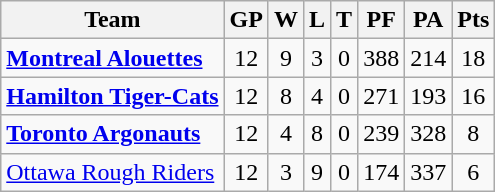<table class="wikitable">
<tr>
<th>Team</th>
<th>GP</th>
<th>W</th>
<th>L</th>
<th>T</th>
<th>PF</th>
<th>PA</th>
<th>Pts</th>
</tr>
<tr align="center">
<td align="left"><strong><a href='#'>Montreal Alouettes</a></strong></td>
<td>12</td>
<td>9</td>
<td>3</td>
<td>0</td>
<td>388</td>
<td>214</td>
<td>18</td>
</tr>
<tr align="center">
<td align="left"><strong><a href='#'>Hamilton Tiger-Cats</a></strong></td>
<td>12</td>
<td>8</td>
<td>4</td>
<td>0</td>
<td>271</td>
<td>193</td>
<td>16</td>
</tr>
<tr align="center">
<td align="left"><strong><a href='#'>Toronto Argonauts</a></strong></td>
<td>12</td>
<td>4</td>
<td>8</td>
<td>0</td>
<td>239</td>
<td>328</td>
<td>8</td>
</tr>
<tr align="center">
<td align="left"><a href='#'>Ottawa Rough Riders</a></td>
<td>12</td>
<td>3</td>
<td>9</td>
<td>0</td>
<td>174</td>
<td>337</td>
<td>6</td>
</tr>
</table>
